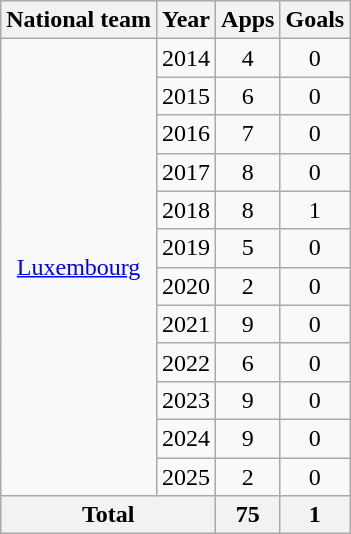<table class="wikitable" style="text-align:center">
<tr>
<th>National team</th>
<th>Year</th>
<th>Apps</th>
<th>Goals</th>
</tr>
<tr>
<td rowspan="12"><a href='#'>Luxembourg</a></td>
<td>2014</td>
<td>4</td>
<td>0</td>
</tr>
<tr>
<td>2015</td>
<td>6</td>
<td>0</td>
</tr>
<tr>
<td>2016</td>
<td>7</td>
<td>0</td>
</tr>
<tr>
<td>2017</td>
<td>8</td>
<td>0</td>
</tr>
<tr>
<td>2018</td>
<td>8</td>
<td>1</td>
</tr>
<tr>
<td>2019</td>
<td>5</td>
<td>0</td>
</tr>
<tr>
<td>2020</td>
<td>2</td>
<td>0</td>
</tr>
<tr>
<td>2021</td>
<td>9</td>
<td>0</td>
</tr>
<tr>
<td>2022</td>
<td>6</td>
<td>0</td>
</tr>
<tr>
<td>2023</td>
<td>9</td>
<td>0</td>
</tr>
<tr>
<td>2024</td>
<td>9</td>
<td>0</td>
</tr>
<tr>
<td>2025</td>
<td>2</td>
<td>0</td>
</tr>
<tr>
<th colspan="2">Total</th>
<th>75</th>
<th>1</th>
</tr>
</table>
